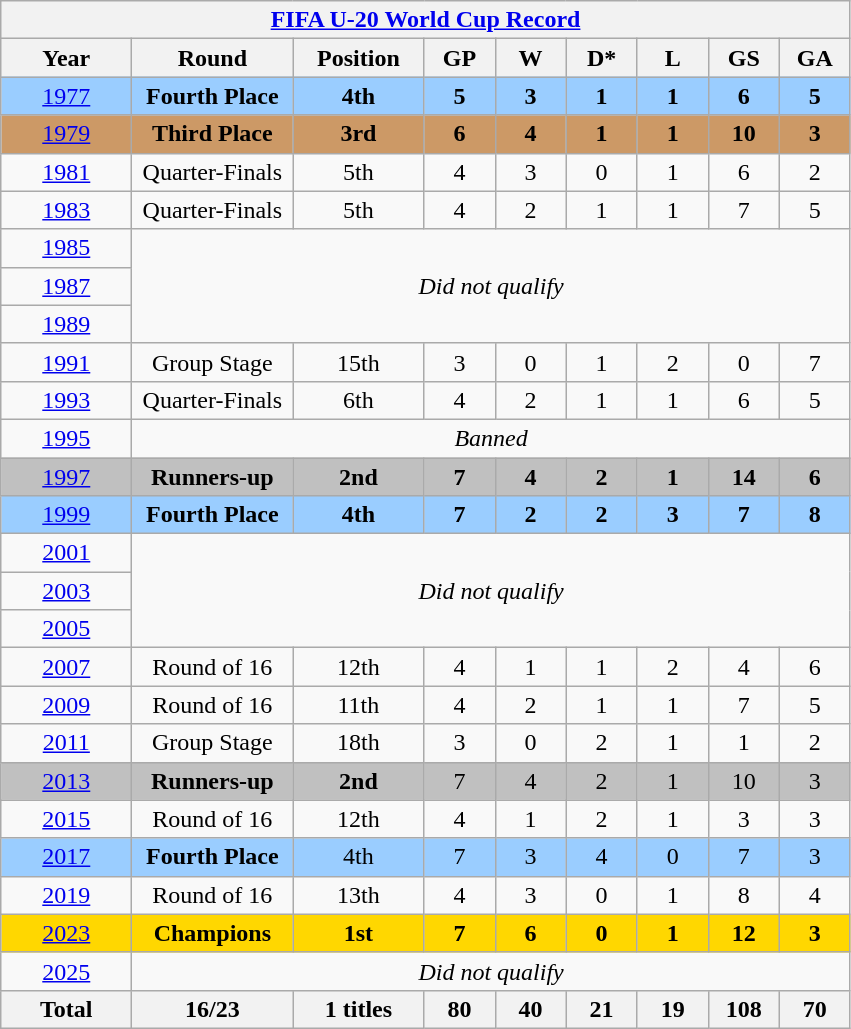<table class="wikitable" style="text-align: center;">
<tr>
<th colspan=9><a href='#'>FIFA U-20 World Cup Record</a></th>
</tr>
<tr>
<th width=80>Year</th>
<th width=100>Round</th>
<th width=80>Position</th>
<th width=40>GP</th>
<th width=40>W</th>
<th width=40>D*</th>
<th width=40>L</th>
<th width=40>GS</th>
<th width=40>GA</th>
</tr>
<tr style="background:#9acdff;">
<td> <a href='#'>1977</a></td>
<td><strong>Fourth Place</strong></td>
<td><strong>4th</strong></td>
<td><strong>5</strong></td>
<td><strong>3</strong></td>
<td><strong>1</strong></td>
<td><strong>1</strong></td>
<td><strong>6</strong></td>
<td><strong>5</strong></td>
</tr>
<tr style="background:#c96;">
<td> <a href='#'>1979</a></td>
<td><strong>Third Place</strong></td>
<td><strong>3rd</strong></td>
<td><strong>6</strong></td>
<td><strong>4</strong></td>
<td><strong>1</strong></td>
<td><strong>1</strong></td>
<td><strong>10</strong></td>
<td><strong>3</strong></td>
</tr>
<tr>
<td> <a href='#'>1981</a></td>
<td>Quarter-Finals</td>
<td>5th</td>
<td>4</td>
<td>3</td>
<td>0</td>
<td>1</td>
<td>6</td>
<td>2</td>
</tr>
<tr>
<td> <a href='#'>1983</a></td>
<td>Quarter-Finals</td>
<td>5th</td>
<td>4</td>
<td>2</td>
<td>1</td>
<td>1</td>
<td>7</td>
<td>5</td>
</tr>
<tr>
<td> <a href='#'>1985</a></td>
<td rowspan=3 colspan=8><em>Did not qualify</em></td>
</tr>
<tr>
<td> <a href='#'>1987</a></td>
</tr>
<tr>
<td> <a href='#'>1989</a></td>
</tr>
<tr>
<td> <a href='#'>1991</a></td>
<td>Group Stage</td>
<td>15th</td>
<td>3</td>
<td>0</td>
<td>1</td>
<td>2</td>
<td>0</td>
<td>7</td>
</tr>
<tr>
<td> <a href='#'>1993</a></td>
<td>Quarter-Finals</td>
<td>6th</td>
<td>4</td>
<td>2</td>
<td>1</td>
<td>1</td>
<td>6</td>
<td>5</td>
</tr>
<tr>
<td> <a href='#'>1995</a></td>
<td colspan=8><em>Banned</em></td>
</tr>
<tr style="background:Silver;">
<td> <a href='#'>1997</a></td>
<td><strong>Runners-up</strong></td>
<td><strong>2nd</strong></td>
<td><strong>7</strong></td>
<td><strong>4</strong></td>
<td><strong>2</strong></td>
<td><strong>1</strong></td>
<td><strong>14</strong></td>
<td><strong>6</strong></td>
</tr>
<tr style="background:#9acdff;">
<td> <a href='#'>1999</a></td>
<td><strong>Fourth Place</strong></td>
<td><strong>4th</strong></td>
<td><strong>7</strong></td>
<td><strong>2</strong></td>
<td><strong>2</strong></td>
<td><strong>3</strong></td>
<td><strong>7</strong></td>
<td><strong>8</strong></td>
</tr>
<tr>
<td> <a href='#'>2001</a></td>
<td rowspan=3 colspan=8><em>Did not qualify</em></td>
</tr>
<tr>
<td> <a href='#'>2003</a></td>
</tr>
<tr>
<td> <a href='#'>2005</a></td>
</tr>
<tr>
<td> <a href='#'>2007</a></td>
<td>Round of 16</td>
<td>12th</td>
<td>4</td>
<td>1</td>
<td>1</td>
<td>2</td>
<td>4</td>
<td>6</td>
</tr>
<tr>
<td> <a href='#'>2009</a></td>
<td>Round of 16</td>
<td>11th</td>
<td>4</td>
<td>2</td>
<td>1</td>
<td>1</td>
<td>7</td>
<td>5</td>
</tr>
<tr>
<td> <a href='#'>2011</a></td>
<td>Group Stage</td>
<td>18th</td>
<td>3</td>
<td>0</td>
<td>2</td>
<td>1</td>
<td>1</td>
<td>2</td>
</tr>
<tr style="background:Silver;">
<td> <a href='#'>2013</a></td>
<td><strong>Runners-up</strong></td>
<td><strong>2nd</strong></td>
<td>7</td>
<td>4</td>
<td>2</td>
<td>1</td>
<td>10</td>
<td>3</td>
</tr>
<tr>
<td> <a href='#'>2015</a></td>
<td>Round of 16</td>
<td>12th</td>
<td>4</td>
<td>1</td>
<td>2</td>
<td>1</td>
<td>3</td>
<td>3</td>
</tr>
<tr style="background:#9acdff;">
<td> <a href='#'>2017</a></td>
<td><strong>Fourth Place</strong></td>
<td>4th</td>
<td>7</td>
<td>3</td>
<td>4</td>
<td>0</td>
<td>7</td>
<td>3</td>
</tr>
<tr>
<td> <a href='#'>2019</a></td>
<td>Round of 16</td>
<td>13th</td>
<td>4</td>
<td>3</td>
<td>0</td>
<td>1</td>
<td>8</td>
<td>4</td>
</tr>
<tr bgcolor=Gold>
<td> <a href='#'>2023</a></td>
<td><strong>Champions</strong></td>
<td><strong>1st</strong></td>
<td><strong>7</strong></td>
<td><strong>6</strong></td>
<td><strong>0</strong></td>
<td><strong>1</strong></td>
<td><strong>12</strong></td>
<td><strong>3</strong></td>
</tr>
<tr>
<td> <a href='#'>2025</a></td>
<td colspan=8><em>Did not qualify</em></td>
</tr>
<tr>
<th>Total</th>
<th>16/23</th>
<th>1 titles</th>
<th>80</th>
<th>40</th>
<th>21</th>
<th>19</th>
<th>108</th>
<th>70</th>
</tr>
</table>
